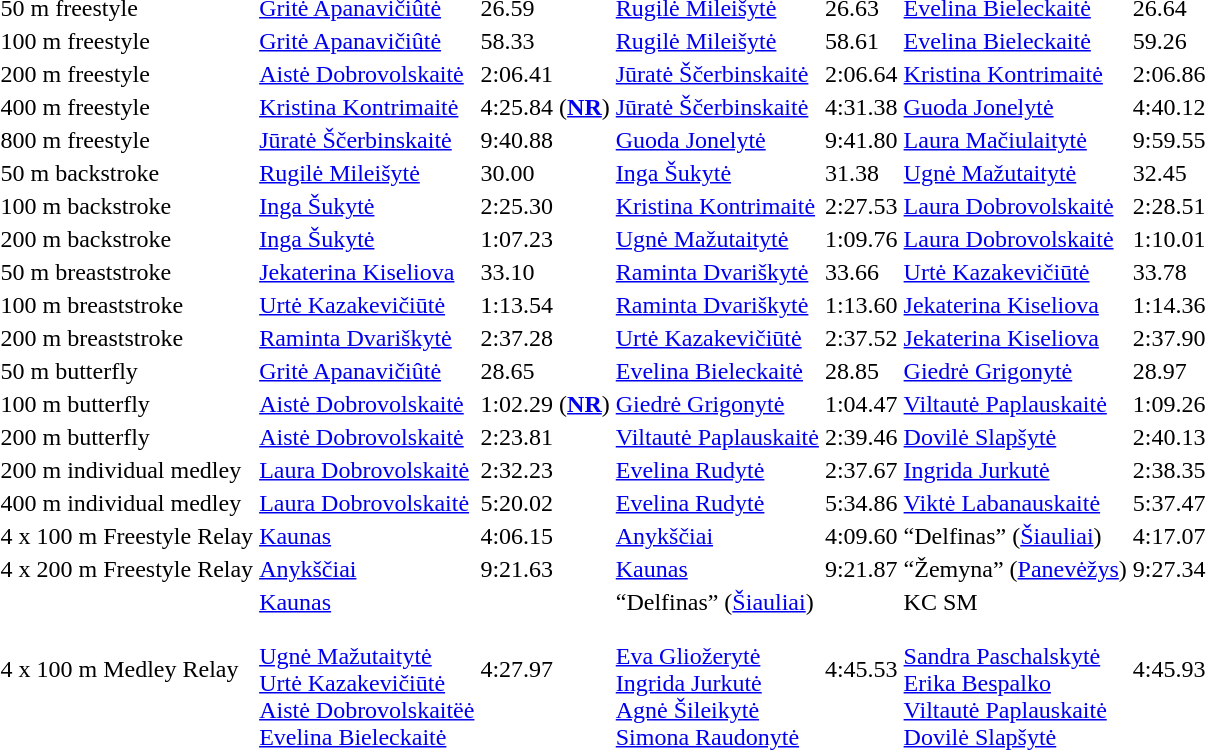<table>
<tr>
<td>50 m freestyle</td>
<td><a href='#'>Gritė Apanavičiûtė</a></td>
<td>26.59</td>
<td><a href='#'>Rugilė Mileišytė</a></td>
<td>26.63</td>
<td><a href='#'>Evelina Bieleckaitė</a></td>
<td>26.64</td>
</tr>
<tr>
<td>100 m freestyle</td>
<td><a href='#'>Gritė Apanavičiûtė</a></td>
<td>58.33</td>
<td><a href='#'>Rugilė Mileišytė</a></td>
<td>58.61</td>
<td><a href='#'>Evelina Bieleckaitė</a></td>
<td>59.26</td>
</tr>
<tr>
<td>200 m freestyle</td>
<td><a href='#'>Aistė Dobrovolskaitė</a></td>
<td>2:06.41</td>
<td><a href='#'>Jūratė Ščerbinskaitė</a></td>
<td>2:06.64</td>
<td><a href='#'>Kristina Kontrimaitė</a></td>
<td>2:06.86</td>
</tr>
<tr>
<td>400 m freestyle</td>
<td><a href='#'>Kristina Kontrimaitė</a></td>
<td>4:25.84 (<strong><a href='#'>NR</a></strong>)</td>
<td><a href='#'>Jūratė Ščerbinskaitė</a></td>
<td>4:31.38</td>
<td><a href='#'>Guoda Jonelytė</a></td>
<td>4:40.12</td>
</tr>
<tr>
<td>800 m freestyle</td>
<td><a href='#'>Jūratė Ščerbinskaitė</a></td>
<td>9:40.88</td>
<td><a href='#'>Guoda Jonelytė</a></td>
<td>9:41.80</td>
<td><a href='#'>Laura Mačiulaitytė</a></td>
<td>9:59.55</td>
</tr>
<tr>
<td>50 m backstroke</td>
<td><a href='#'>Rugilė Mileišytė</a></td>
<td>30.00</td>
<td><a href='#'>Inga Šukytė</a></td>
<td>31.38</td>
<td><a href='#'>Ugnė Mažutaitytė</a></td>
<td>32.45</td>
</tr>
<tr>
<td>100 m backstroke</td>
<td><a href='#'>Inga Šukytė</a></td>
<td>2:25.30</td>
<td><a href='#'>Kristina Kontrimaitė</a></td>
<td>2:27.53</td>
<td><a href='#'>Laura Dobrovolskaitė</a></td>
<td>2:28.51</td>
</tr>
<tr>
<td>200 m backstroke</td>
<td><a href='#'>Inga Šukytė</a></td>
<td>1:07.23</td>
<td><a href='#'>Ugnė Mažutaitytė</a></td>
<td>1:09.76</td>
<td><a href='#'>Laura Dobrovolskaitė</a></td>
<td>1:10.01</td>
</tr>
<tr>
<td>50 m breaststroke</td>
<td><a href='#'>Jekaterina Kiseliova</a></td>
<td>33.10</td>
<td><a href='#'>Raminta Dvariškytė</a></td>
<td>33.66</td>
<td><a href='#'>Urtė Kazakevičiūtė</a></td>
<td>33.78</td>
</tr>
<tr>
<td>100 m breaststroke</td>
<td><a href='#'>Urtė Kazakevičiūtė</a></td>
<td>1:13.54</td>
<td><a href='#'>Raminta Dvariškytė</a></td>
<td>1:13.60</td>
<td><a href='#'>Jekaterina Kiseliova</a></td>
<td>1:14.36</td>
</tr>
<tr>
<td>200 m breaststroke</td>
<td><a href='#'>Raminta Dvariškytė</a></td>
<td>2:37.28</td>
<td><a href='#'>Urtė Kazakevičiūtė</a></td>
<td>2:37.52</td>
<td><a href='#'>Jekaterina Kiseliova</a></td>
<td>2:37.90</td>
</tr>
<tr>
<td>50 m butterfly</td>
<td><a href='#'>Gritė Apanavičiûtė</a></td>
<td>28.65</td>
<td><a href='#'>Evelina Bieleckaitė</a></td>
<td>28.85</td>
<td><a href='#'>Giedrė Grigonytė</a></td>
<td>28.97</td>
</tr>
<tr>
<td>100 m butterfly</td>
<td><a href='#'>Aistė Dobrovolskaitė</a></td>
<td>1:02.29 (<strong><a href='#'>NR</a></strong>)</td>
<td><a href='#'>Giedrė Grigonytė</a></td>
<td>1:04.47</td>
<td><a href='#'>Viltautė Paplauskaitė</a></td>
<td>1:09.26</td>
</tr>
<tr>
<td>200 m butterfly</td>
<td><a href='#'>Aistė Dobrovolskaitė</a></td>
<td>2:23.81</td>
<td><a href='#'>Viltautė Paplauskaitė</a></td>
<td>2:39.46</td>
<td><a href='#'>Dovilė Slapšytė</a></td>
<td>2:40.13</td>
</tr>
<tr>
<td>200 m individual medley</td>
<td><a href='#'>Laura Dobrovolskaitė</a></td>
<td>2:32.23</td>
<td><a href='#'>Evelina Rudytė</a></td>
<td>2:37.67</td>
<td><a href='#'>Ingrida Jurkutė</a></td>
<td>2:38.35</td>
</tr>
<tr>
<td>400 m individual medley</td>
<td><a href='#'>Laura Dobrovolskaitė</a></td>
<td>5:20.02</td>
<td><a href='#'>Evelina Rudytė</a></td>
<td>5:34.86</td>
<td><a href='#'>Viktė Labanauskaitė</a></td>
<td>5:37.47</td>
</tr>
<tr>
<td>4 x 100 m Freestyle Relay</td>
<td><a href='#'>Kaunas</a></td>
<td>4:06.15</td>
<td><a href='#'>Anykščiai</a></td>
<td>4:09.60</td>
<td>“Delfinas” (<a href='#'>Šiauliai</a>)</td>
<td>4:17.07</td>
</tr>
<tr>
<td>4 x 200 m Freestyle Relay</td>
<td><a href='#'>Anykščiai</a></td>
<td>9:21.63</td>
<td><a href='#'>Kaunas</a></td>
<td>9:21.87</td>
<td>“Žemyna” (<a href='#'>Panevėžys</a>)</td>
<td>9:27.34</td>
</tr>
<tr>
<td>4 x 100 m Medley Relay</td>
<td><a href='#'>Kaunas</a> <br><br><a href='#'>Ugnė Mažutaitytė</a> <br>
<a href='#'>Urtė Kazakevičiūtė</a> <br>
<a href='#'>Aistė Dobrovolskaitëė</a> <br>
<a href='#'>Evelina Bieleckaitė</a></td>
<td>4:27.97</td>
<td>“Delfinas” (<a href='#'>Šiauliai</a>) <br><br><a href='#'>Eva Gliožerytė</a> <br>
<a href='#'>Ingrida Jurkutė</a> <br>
<a href='#'>Agnė Šileikytė</a> <br>
<a href='#'>Simona Raudonytė</a></td>
<td>4:45.53</td>
<td>KC SM <br><br><a href='#'>Sandra Paschalskytė</a> <br>
<a href='#'>Erika Bespalko</a> <br>
<a href='#'>Viltautė Paplauskaitė</a> <br>
<a href='#'>Dovilė Slapšytė</a></td>
<td>4:45.93</td>
</tr>
</table>
